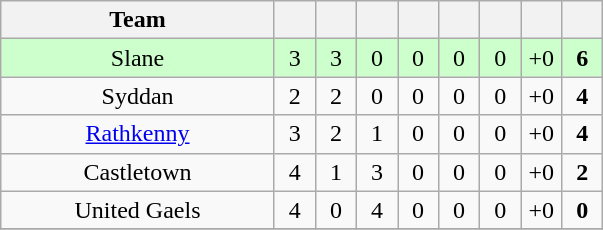<table class="wikitable" style="text-align:center">
<tr>
<th width="175">Team</th>
<th width="20"></th>
<th width="20"></th>
<th width="20"></th>
<th width="20"></th>
<th width="20"></th>
<th width="20"></th>
<th width="20"></th>
<th width="20"></th>
</tr>
<tr style="background:#cfc;">
<td>Slane</td>
<td>3</td>
<td>3</td>
<td>0</td>
<td>0</td>
<td>0</td>
<td>0</td>
<td>+0</td>
<td><strong>6</strong></td>
</tr>
<tr>
<td>Syddan</td>
<td>2</td>
<td>2</td>
<td>0</td>
<td>0</td>
<td>0</td>
<td>0</td>
<td>+0</td>
<td><strong>4</strong></td>
</tr>
<tr>
<td><a href='#'>Rathkenny</a></td>
<td>3</td>
<td>2</td>
<td>1</td>
<td>0</td>
<td>0</td>
<td>0</td>
<td>+0</td>
<td><strong>4</strong></td>
</tr>
<tr>
<td>Castletown</td>
<td>4</td>
<td>1</td>
<td>3</td>
<td>0</td>
<td>0</td>
<td>0</td>
<td>+0</td>
<td><strong>2</strong></td>
</tr>
<tr>
<td>United Gaels</td>
<td>4</td>
<td>0</td>
<td>4</td>
<td>0</td>
<td>0</td>
<td>0</td>
<td>+0</td>
<td><strong>0</strong></td>
</tr>
<tr>
</tr>
</table>
